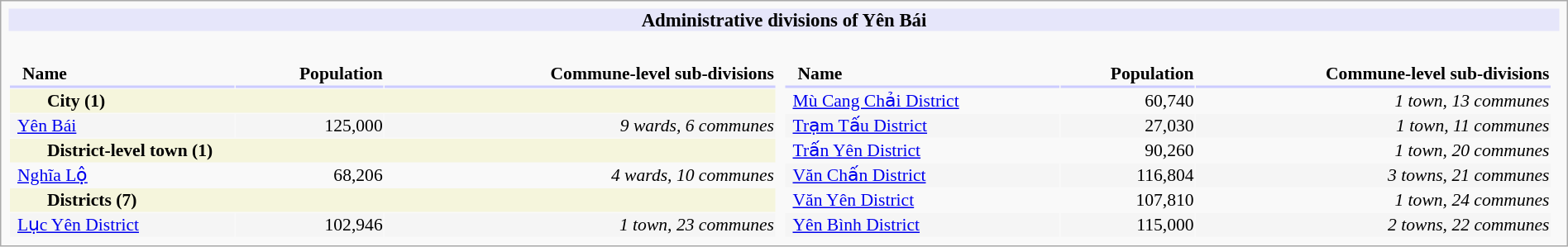<table cellpadding="0"cellspacing="6"width="100%"align="center"style="background: #f9f9f9; border: 1px #aaa solid; margin-top: 16px">
<tr>
<th colspan="3"style="background: #E6E6FA; font-size: 95%;">Administrative divisions of Yên Bái</th>
</tr>
<tr>
<td width="50%"valign="top"style="background: #f9f9f9;"><br><table cellpadding="1"cellspacing="1"style="background: #f9f9f9; font-size: 90%; text-align: right;"width="100%">
<tr>
<th align="left"style="border-bottom: 2px solid #CCCCFF; padding-left: 10px; white-space:nowrap">Name</th>
<th style="border-bottom: 2px solid #CCCCFF;">Population</th>
<th style="border-bottom: 2px solid #CCCCFF;">Commune-level sub-divisions</th>
</tr>
<tr>
<td align="left"colspan="3"style="background: #F5F5DC; padding-left: 30px;"><strong>City (1)</strong></td>
</tr>
<tr bgcolor="#f5f5f5">
<td align="left"style="padding-left: 6px; white-space:nowrap"><a href='#'>Yên Bái</a></td>
<td>125,000</td>
<td><em>9 wards, 6 communes</em></td>
</tr>
<tr>
<td align="left"colspan="3"style="background: #F5F5DC; padding-left: 30px;"><strong>District-level town (1)</strong></td>
</tr>
<tr>
<td align="left"style="padding-left: 6px; white-space:nowrap"><a href='#'>Nghĩa Lộ</a></td>
<td>68,206</td>
<td><em>4 wards, 10 communes</em></td>
</tr>
<tr>
<td align="left"colspan="3"style="background: #F5F5DC; padding-left: 30px;"><strong>Districts (7)</strong></td>
</tr>
<tr bgcolor="#F5F5F5">
<td align="left"style="padding-left: 6px; white-space:nowrap"><a href='#'>Lục Yên District</a></td>
<td>102,946</td>
<td><em>1 town, 23 communes</em></td>
</tr>
</table>
</td>
<td width="50%"valign="top"style="background: #f9f9f9;"><br><table cellpadding="1"cellspacing="1"style="background: #f9f9f9; font-size: 90%; text-align: right;"width="100%">
<tr>
<th align="left"style="border-bottom: 2px solid #CCCCFF; padding-left: 10px; white-space:nowrap">Name</th>
<th style="border-bottom: 2px solid #CCCCFF;">Population</th>
<th style="border-bottom: 2px solid #CCCCFF;">Commune-level sub-divisions</th>
</tr>
<tr>
<td align="left"style="padding-left: 6px; white-space:nowrap"><a href='#'>Mù Cang Chải District</a></td>
<td>60,740</td>
<td><em>1 town, 13 communes</em></td>
</tr>
<tr bgcolor="#F5F5F5">
<td align="left"style="padding-left: 6px; white-space:nowrap"><a href='#'>Trạm Tấu District</a></td>
<td>27,030</td>
<td><em>1 town, 11 communes</em></td>
</tr>
<tr>
<td align="left"style="padding-left: 6px; white-space:nowrap"><a href='#'>Trấn Yên District</a></td>
<td>90,260</td>
<td><em>1 town, 20 communes</em></td>
</tr>
<tr bgcolor="#F5F5F5">
<td align="left"style="padding-left: 6px; white-space:nowrap"><a href='#'>Văn Chấn District</a></td>
<td>116,804</td>
<td><em>3 towns, 21 communes</em></td>
</tr>
<tr>
<td align="left"style="padding-left: 6px; white-space:nowrap"><a href='#'>Văn Yên District</a></td>
<td>107,810</td>
<td><em>1 town, 24 communes</em></td>
</tr>
<tr bgcolor="#F5F5F5">
<td align="left"style="padding-left: 6px; white-space:nowrap"><a href='#'>Yên Bình District</a></td>
<td>115,000</td>
<td><em>2 towns, 22 communes</em></td>
</tr>
</table>
</td>
<td valign="top"style="background: #f9f9f9; font-size: 90%"></td>
</tr>
</table>
